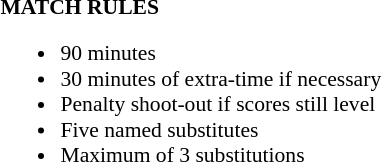<table width=100% style="font-size: 90%">
<tr>
<td width=50% valign=top><br><strong>MATCH RULES</strong><ul><li>90 minutes</li><li>30 minutes of extra-time if necessary</li><li>Penalty shoot-out if scores still level</li><li>Five named substitutes</li><li>Maximum of 3 substitutions</li></ul></td>
</tr>
</table>
